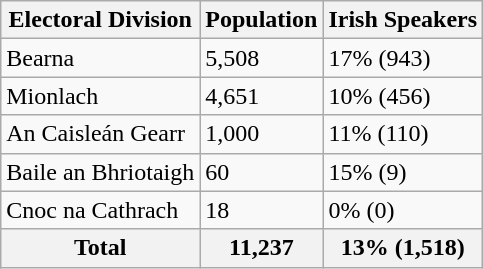<table class="wikitable sortable">
<tr>
<th>Electoral Division</th>
<th>Population</th>
<th>Irish Speakers </th>
</tr>
<tr>
<td>Bearna</td>
<td>5,508</td>
<td>17%  (943)</td>
</tr>
<tr>
<td>Mionlach</td>
<td>4,651</td>
<td>10%  (456)</td>
</tr>
<tr>
<td>An Caisleán Gearr</td>
<td>1,000</td>
<td>11% (110)</td>
</tr>
<tr>
<td>Baile an Bhriotaigh</td>
<td>60</td>
<td>15% (9)</td>
</tr>
<tr>
<td>Cnoc na Cathrach</td>
<td>18</td>
<td>0% (0)</td>
</tr>
<tr>
<th>Total</th>
<th>11,237</th>
<th>13% (1,518)</th>
</tr>
</table>
